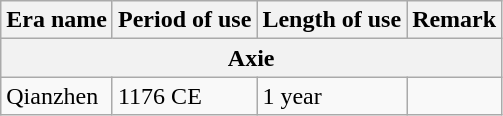<table class="wikitable">
<tr>
<th>Era name</th>
<th>Period of use</th>
<th>Length of use</th>
<th>Remark</th>
</tr>
<tr>
<th colspan="4">Axie<br></th>
</tr>
<tr>
<td>Qianzhen<br></td>
<td>1176 CE</td>
<td>1 year</td>
<td></td>
</tr>
</table>
